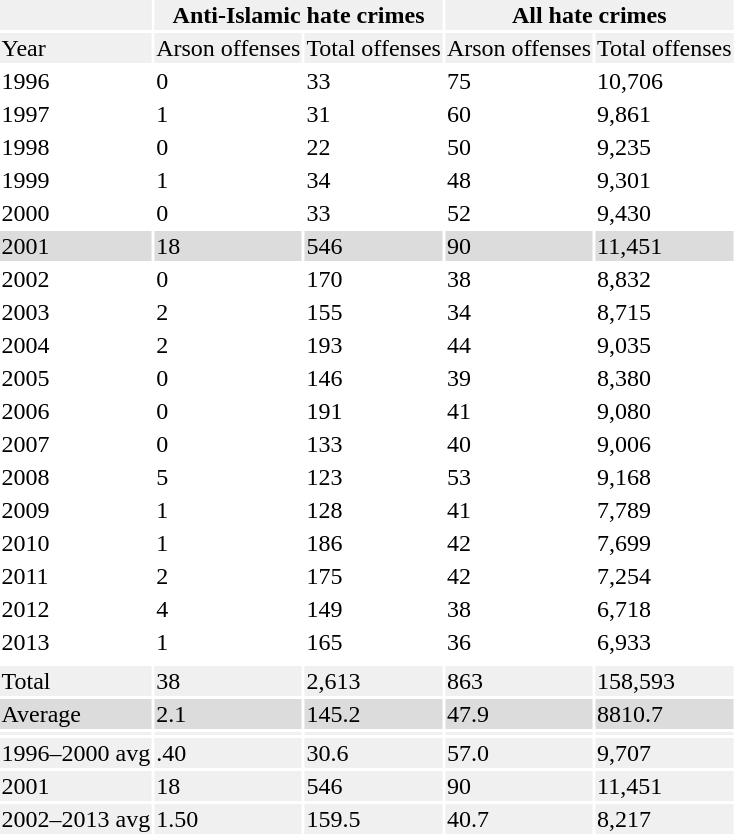<table>
<tr style="text-align:center; background:#f0f0f0;">
<td style="text-align:center; background:#f0f0f0;"></td>
<td colspan="2"><strong>Anti-Islamic hate crimes</strong></td>
<td colspan="2"><strong>All hate crimes</strong></td>
</tr>
<tr style="background:#f0f0f0;">
<td>Year</td>
<td>Arson offenses</td>
<td>Total offenses</td>
<td>Arson offenses</td>
<td>Total offenses</td>
</tr>
<tr>
<td>1996</td>
<td>0</td>
<td>33</td>
<td>75</td>
<td>10,706</td>
</tr>
<tr>
<td>1997</td>
<td>1</td>
<td>31</td>
<td>60</td>
<td>9,861</td>
</tr>
<tr>
<td>1998</td>
<td>0</td>
<td>22</td>
<td>50</td>
<td>9,235</td>
</tr>
<tr>
<td>1999</td>
<td>1</td>
<td>34</td>
<td>48</td>
<td>9,301</td>
</tr>
<tr>
<td>2000</td>
<td>0</td>
<td>33</td>
<td>52</td>
<td>9,430</td>
</tr>
<tr style="background:Gainsboro;">
<td>2001</td>
<td>18</td>
<td>546</td>
<td>90</td>
<td>11,451</td>
</tr>
<tr>
<td>2002</td>
<td>0</td>
<td>170</td>
<td>38</td>
<td>8,832</td>
</tr>
<tr>
<td>2003</td>
<td>2</td>
<td>155</td>
<td>34</td>
<td>8,715</td>
</tr>
<tr>
<td>2004</td>
<td>2</td>
<td>193</td>
<td>44</td>
<td>9,035</td>
</tr>
<tr>
<td>2005</td>
<td>0</td>
<td>146</td>
<td>39</td>
<td>8,380</td>
</tr>
<tr>
<td>2006</td>
<td>0</td>
<td>191</td>
<td>41</td>
<td>9,080</td>
</tr>
<tr>
<td>2007</td>
<td>0</td>
<td>133</td>
<td>40</td>
<td>9,006</td>
</tr>
<tr>
<td>2008</td>
<td>5</td>
<td>123</td>
<td>53</td>
<td>9,168</td>
</tr>
<tr>
<td>2009</td>
<td>1</td>
<td>128</td>
<td>41</td>
<td>7,789</td>
</tr>
<tr>
<td>2010</td>
<td>1</td>
<td>186</td>
<td>42</td>
<td>7,699</td>
</tr>
<tr>
<td>2011</td>
<td>2</td>
<td>175</td>
<td>42</td>
<td>7,254</td>
</tr>
<tr>
<td>2012</td>
<td>4</td>
<td>149</td>
<td>38</td>
<td>6,718</td>
</tr>
<tr>
<td>2013</td>
<td>1</td>
<td>165</td>
<td>36</td>
<td>6,933</td>
</tr>
<tr>
<td></td>
<td></td>
<td></td>
<td></td>
<td></td>
</tr>
<tr style="background:#f0f0f0;">
<td>Total</td>
<td>38</td>
<td>2,613</td>
<td>863</td>
<td>158,593</td>
</tr>
<tr style="background:Gainsboro;">
<td>Average</td>
<td>2.1</td>
<td>145.2</td>
<td>47.9</td>
<td>8810.7</td>
</tr>
<tr style="background:#f0f0f0;">
<td></td>
<td></td>
<td></td>
<td></td>
<td></td>
</tr>
<tr style="background:#f0f0f0;">
<td>1996–2000 avg</td>
<td>.40</td>
<td>30.6</td>
<td>57.0</td>
<td>9,707</td>
</tr>
<tr style="background:#f0f0f0;">
<td>2001</td>
<td>18</td>
<td>546</td>
<td>90</td>
<td>11,451</td>
</tr>
<tr style="background:#f0f0f0;">
<td>2002–2013 avg</td>
<td>1.50</td>
<td>159.5</td>
<td>40.7</td>
<td>8,217</td>
</tr>
</table>
